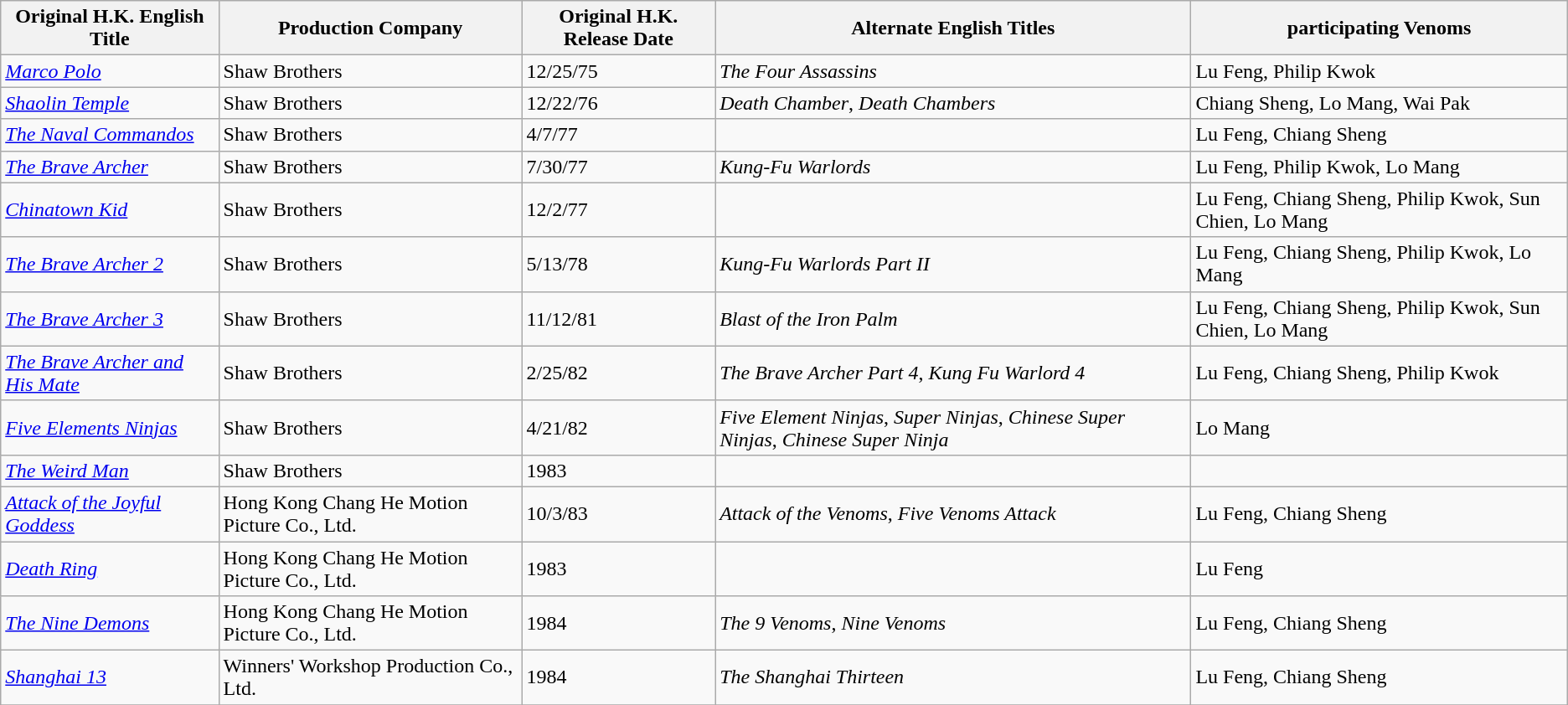<table class="wikitable">
<tr>
<th>Original H.K. English Title</th>
<th>Production Company</th>
<th>Original H.K. Release Date</th>
<th>Alternate English Titles</th>
<th>participating Venoms</th>
</tr>
<tr>
<td><em><a href='#'>Marco Polo</a></em></td>
<td>Shaw Brothers</td>
<td>12/25/75</td>
<td><em>The Four Assassins</em></td>
<td>Lu Feng, Philip Kwok</td>
</tr>
<tr>
<td><em><a href='#'>Shaolin Temple</a></em></td>
<td>Shaw Brothers</td>
<td>12/22/76</td>
<td><em>Death Chamber</em>, <em>Death Chambers</em></td>
<td>Chiang Sheng, Lo Mang, Wai Pak</td>
</tr>
<tr>
<td><em><a href='#'>The Naval Commandos</a></em></td>
<td>Shaw Brothers</td>
<td>4/7/77</td>
<td></td>
<td>Lu Feng, Chiang Sheng</td>
</tr>
<tr>
<td><em><a href='#'>The Brave Archer</a></em></td>
<td>Shaw Brothers</td>
<td>7/30/77</td>
<td><em>Kung-Fu Warlords</em></td>
<td>Lu Feng, Philip Kwok, Lo Mang</td>
</tr>
<tr>
<td><em><a href='#'>Chinatown Kid</a></em></td>
<td>Shaw Brothers</td>
<td>12/2/77</td>
<td></td>
<td>Lu Feng, Chiang Sheng, Philip Kwok, Sun Chien, Lo Mang</td>
</tr>
<tr>
<td><em><a href='#'>The Brave Archer 2</a></em></td>
<td>Shaw Brothers</td>
<td>5/13/78</td>
<td><em>Kung-Fu Warlords Part II</em></td>
<td>Lu Feng, Chiang Sheng, Philip Kwok, Lo Mang</td>
</tr>
<tr>
<td><em><a href='#'>The Brave Archer 3</a></em></td>
<td>Shaw Brothers</td>
<td>11/12/81</td>
<td><em>Blast of the Iron Palm</em></td>
<td>Lu Feng, Chiang Sheng, Philip Kwok, Sun Chien, Lo Mang</td>
</tr>
<tr>
<td><em><a href='#'>The Brave Archer and His Mate</a></em></td>
<td>Shaw Brothers</td>
<td>2/25/82</td>
<td><em>The Brave Archer Part 4</em>, <em>Kung Fu Warlord 4</em></td>
<td>Lu Feng, Chiang Sheng, Philip Kwok</td>
</tr>
<tr>
<td><em><a href='#'>Five Elements Ninjas</a></em></td>
<td>Shaw Brothers</td>
<td>4/21/82</td>
<td><em>Five Element Ninjas</em>, <em>Super Ninjas</em>, <em>Chinese Super Ninjas</em>, <em>Chinese Super Ninja</em></td>
<td>Lo Mang</td>
</tr>
<tr>
<td><em><a href='#'>The Weird Man</a></em></td>
<td>Shaw Brothers</td>
<td>1983</td>
<td></td>
<td></td>
</tr>
<tr>
<td><em><a href='#'>Attack of the Joyful Goddess</a></em></td>
<td>Hong Kong Chang He Motion Picture Co., Ltd.</td>
<td>10/3/83</td>
<td><em>Attack of the Venoms</em>, <em>Five Venoms Attack</em></td>
<td>Lu Feng, Chiang Sheng</td>
</tr>
<tr>
<td><em><a href='#'>Death Ring</a></em></td>
<td>Hong Kong Chang He Motion Picture Co., Ltd.</td>
<td>1983</td>
<td></td>
<td>Lu Feng</td>
</tr>
<tr>
<td><em><a href='#'>The Nine Demons</a></em></td>
<td>Hong Kong Chang He Motion Picture Co., Ltd.</td>
<td>1984</td>
<td><em>The 9 Venoms</em>, <em>Nine Venoms</em></td>
<td>Lu Feng, Chiang Sheng</td>
</tr>
<tr>
<td><em><a href='#'>Shanghai 13</a></em></td>
<td>Winners' Workshop Production Co., Ltd.</td>
<td>1984</td>
<td><em>The Shanghai Thirteen</em></td>
<td>Lu Feng, Chiang Sheng</td>
</tr>
<tr>
</tr>
</table>
